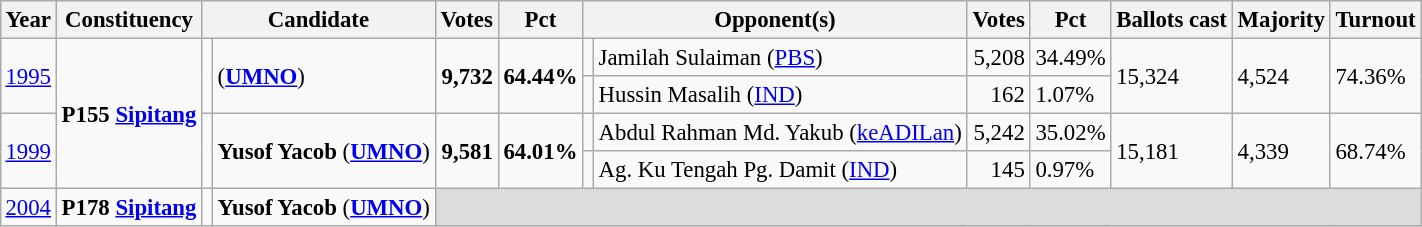<table class="wikitable" style="margin:0.5em ; font-size:95%">
<tr>
<th>Year</th>
<th>Constituency</th>
<th colspan=2>Candidate</th>
<th>Votes</th>
<th>Pct</th>
<th colspan=2>Opponent(s)</th>
<th>Votes</th>
<th>Pct</th>
<th>Ballots cast</th>
<th>Majority</th>
<th>Turnout</th>
</tr>
<tr>
<td rowspan=2><a href='#'>1995</a></td>
<td rowspan=4><strong>P155 <a href='#'>Sipitang</a></strong></td>
<td rowspan=2 ></td>
<td rowspan=2> (<a href='#'><strong>UMNO</strong></a>)</td>
<td rowspan=2 align="right"><strong>9,732</strong></td>
<td rowspan=2><strong>64.44%</strong></td>
<td></td>
<td>Jamilah Sulaiman (<a href='#'>PBS</a>)</td>
<td align="right">5,208</td>
<td>34.49%</td>
<td rowspan=2>15,324</td>
<td rowspan=2>4,524</td>
<td rowspan=2>74.36%</td>
</tr>
<tr>
<td></td>
<td>Hussin Masalih (<a href='#'>IND</a>)</td>
<td align="right">162</td>
<td>1.07%</td>
</tr>
<tr>
<td rowspan=2><a href='#'>1999</a></td>
<td rowspan=2 ></td>
<td rowspan=2><strong>Yusof Yacob</strong> (<a href='#'><strong>UMNO</strong></a>)</td>
<td rowspan=2 align="right"><strong>9,581</strong></td>
<td rowspan=2><strong>64.01%</strong></td>
<td></td>
<td>Abdul Rahman Md. Yakub (<a href='#'>keADILan</a>)</td>
<td align="right">5,242</td>
<td>35.02%</td>
<td rowspan=2>15,181</td>
<td rowspan=2>4,339</td>
<td rowspan=2>68.74%</td>
</tr>
<tr>
<td></td>
<td>Ag. Ku Tengah Pg. Damit (<a href='#'>IND</a>)</td>
<td align="right">145</td>
<td>0.97%</td>
</tr>
<tr>
<td><a href='#'>2004</a></td>
<td><strong>P178 <a href='#'>Sipitang</a></strong></td>
<td></td>
<td><strong>Yusof Yacob</strong> (<a href='#'><strong>UMNO</strong></a>)</td>
<td colspan="9" bgcolor="dcdcdc"></td>
</tr>
</table>
